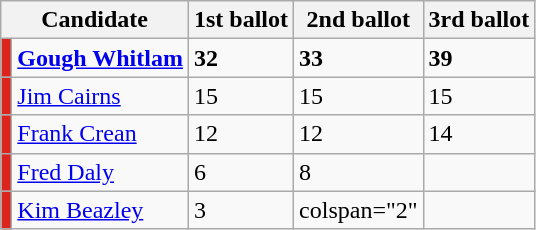<table class="wikitable">
<tr>
<th colspan="2">Candidate</th>
<th>1st ballot</th>
<th>2nd ballot</th>
<th>3rd ballot</th>
</tr>
<tr>
<td style="background:#DC241F"></td>
<td><strong><a href='#'>Gough Whitlam</a></strong></td>
<td><strong>32</strong></td>
<td><strong>33</strong></td>
<td><strong>39</strong></td>
</tr>
<tr>
<td style="background:#DC241F"></td>
<td><a href='#'>Jim Cairns</a></td>
<td>15</td>
<td>15</td>
<td>15</td>
</tr>
<tr>
<td style="background:#DC241F"></td>
<td><a href='#'>Frank Crean</a></td>
<td>12</td>
<td>12</td>
<td>14</td>
</tr>
<tr>
<td style="background:#DC241F"></td>
<td><a href='#'>Fred Daly</a></td>
<td>6</td>
<td>8</td>
<td></td>
</tr>
<tr>
<td style="background:#DC241F"></td>
<td><a href='#'>Kim Beazley</a></td>
<td>3</td>
<td>colspan="2" </td>
</tr>
</table>
